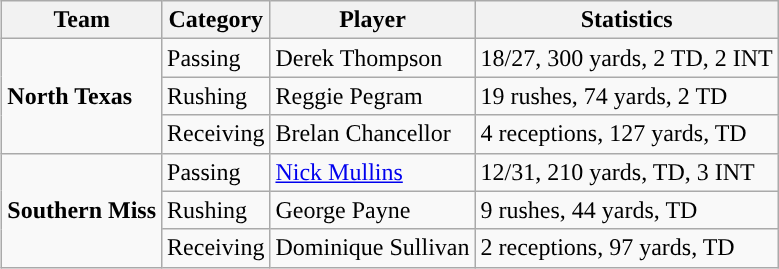<table class="wikitable" style="float: right;">
<tr>
<th>Team</th>
<th>Category</th>
<th>Player</th>
<th>Statistics</th>
</tr>
<tr>
<td rowspan=3><strong>North Texas</strong></td>
<td>Passing</td>
<td>Derek Thompson</td>
<td>18/27, 300 yards, 2 TD, 2 INT</td>
</tr>
<tr>
<td>Rushing</td>
<td>Reggie Pegram</td>
<td>19 rushes, 74 yards, 2 TD</td>
</tr>
<tr>
<td>Receiving</td>
<td>Brelan Chancellor</td>
<td>4 receptions, 127 yards, TD</td>
</tr>
<tr>
<td rowspan=3><strong>Southern Miss</strong></td>
<td>Passing</td>
<td><a href='#'>Nick Mullins</a></td>
<td>12/31, 210 yards, TD, 3 INT</td>
</tr>
<tr>
<td>Rushing</td>
<td>George Payne</td>
<td>9 rushes, 44 yards, TD</td>
</tr>
<tr>
<td>Receiving</td>
<td>Dominique Sullivan</td>
<td>2 receptions, 97 yards, TD</td>
</tr>
</table>
